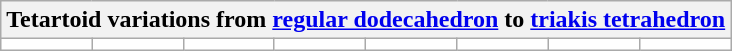<table class="wikitable collapsible collapsed">
<tr>
<th colspan="8">Tetartoid variations from <a href='#'>regular dodecahedron</a> to <a href='#'>triakis tetrahedron</a></th>
</tr>
<tr style="background-color: white;">
<td></td>
<td></td>
<td></td>
<td></td>
<td></td>
<td></td>
<td></td>
<td></td>
</tr>
</table>
